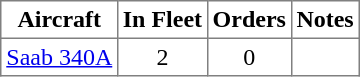<table class="toccolours" border="1" cellpadding="3" style="border-collapse:collapse;margin: 1em auto;">
<tr bgcolor=>
<th>Aircraft</th>
<th>In Fleet</th>
<th>Orders</th>
<th>Notes</th>
</tr>
<tr>
<td><a href='#'>Saab 340A</a></td>
<td align="center">2</td>
<td align="center">0</td>
<td></td>
</tr>
</table>
